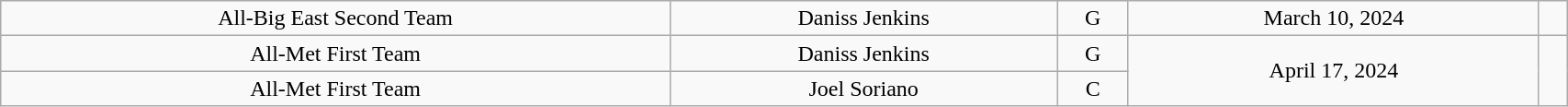<table class="wikitable" style="width: 90%;text-align: center;">
<tr align="center">
<td rowspan="1">All-Big East Second Team</td>
<td>Daniss Jenkins</td>
<td>G</td>
<td>March 10, 2024</td>
<td></td>
</tr>
<tr align="center">
<td rowspan="1">All-Met First Team</td>
<td>Daniss Jenkins</td>
<td>G</td>
<td rowspan="2">April 17, 2024</td>
<td rowspan="2"></td>
</tr>
<tr align="center">
<td rowspan="1">All-Met First Team</td>
<td>Joel Soriano</td>
<td>C</td>
</tr>
</table>
